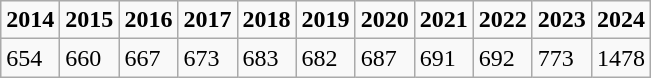<table class="wikitable">
<tr>
<td><strong>2014</strong></td>
<td><strong>2015</strong></td>
<td><strong>2016</strong></td>
<td><strong>2017</strong></td>
<td><strong>2018</strong></td>
<td><strong>2019</strong></td>
<td><strong>2020</strong></td>
<td><strong>2021</strong></td>
<td><strong>2022</strong></td>
<td><strong>2023</strong></td>
<td><strong>2024</strong></td>
</tr>
<tr>
<td>654</td>
<td>660</td>
<td>667</td>
<td>673</td>
<td>683</td>
<td>682</td>
<td>687</td>
<td>691</td>
<td>692</td>
<td>773</td>
<td>1478</td>
</tr>
</table>
